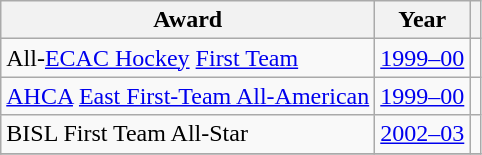<table class="wikitable">
<tr>
<th>Award</th>
<th>Year</th>
<th></th>
</tr>
<tr>
<td>All-<a href='#'>ECAC Hockey</a> <a href='#'>First Team</a></td>
<td><a href='#'>1999–00</a></td>
<td></td>
</tr>
<tr>
<td><a href='#'>AHCA</a> <a href='#'>East First-Team All-American</a></td>
<td><a href='#'>1999–00</a></td>
<td></td>
</tr>
<tr>
<td>BISL First Team All-Star</td>
<td><a href='#'>2002–03</a></td>
<td></td>
</tr>
<tr>
</tr>
</table>
